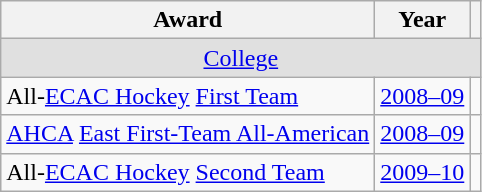<table class="wikitable">
<tr>
<th>Award</th>
<th>Year</th>
<th></th>
</tr>
<tr ALIGN="center" bgcolor="#e0e0e0">
<td colspan="3"><a href='#'>College</a></td>
</tr>
<tr>
<td>All-<a href='#'>ECAC Hockey</a> <a href='#'>First Team</a></td>
<td><a href='#'>2008–09</a></td>
<td></td>
</tr>
<tr>
<td><a href='#'>AHCA</a> <a href='#'>East First-Team All-American</a></td>
<td><a href='#'>2008–09</a></td>
<td></td>
</tr>
<tr>
<td>All-<a href='#'>ECAC Hockey</a> <a href='#'>Second Team</a></td>
<td><a href='#'>2009–10</a></td>
<td></td>
</tr>
</table>
